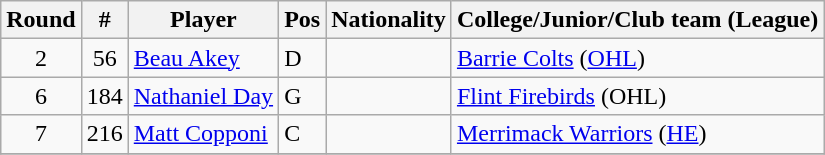<table class="wikitable">
<tr>
<th>Round</th>
<th>#</th>
<th>Player</th>
<th>Pos</th>
<th>Nationality</th>
<th>College/Junior/Club team (League)</th>
</tr>
<tr>
<td style="text-align:center;">2</td>
<td style="text-align:center;">56</td>
<td><a href='#'>Beau Akey</a></td>
<td>D</td>
<td></td>
<td><a href='#'>Barrie Colts</a> (<a href='#'>OHL</a>)</td>
</tr>
<tr>
<td style="text-align:center;">6</td>
<td style="text-align:center;">184</td>
<td><a href='#'>Nathaniel Day</a></td>
<td>G</td>
<td></td>
<td><a href='#'>Flint Firebirds</a> (OHL)</td>
</tr>
<tr>
<td style="text-align:center;">7</td>
<td style="text-align:center;">216</td>
<td><a href='#'>Matt Copponi</a></td>
<td>C</td>
<td></td>
<td><a href='#'>Merrimack Warriors</a> (<a href='#'>HE</a>)</td>
</tr>
<tr>
</tr>
</table>
